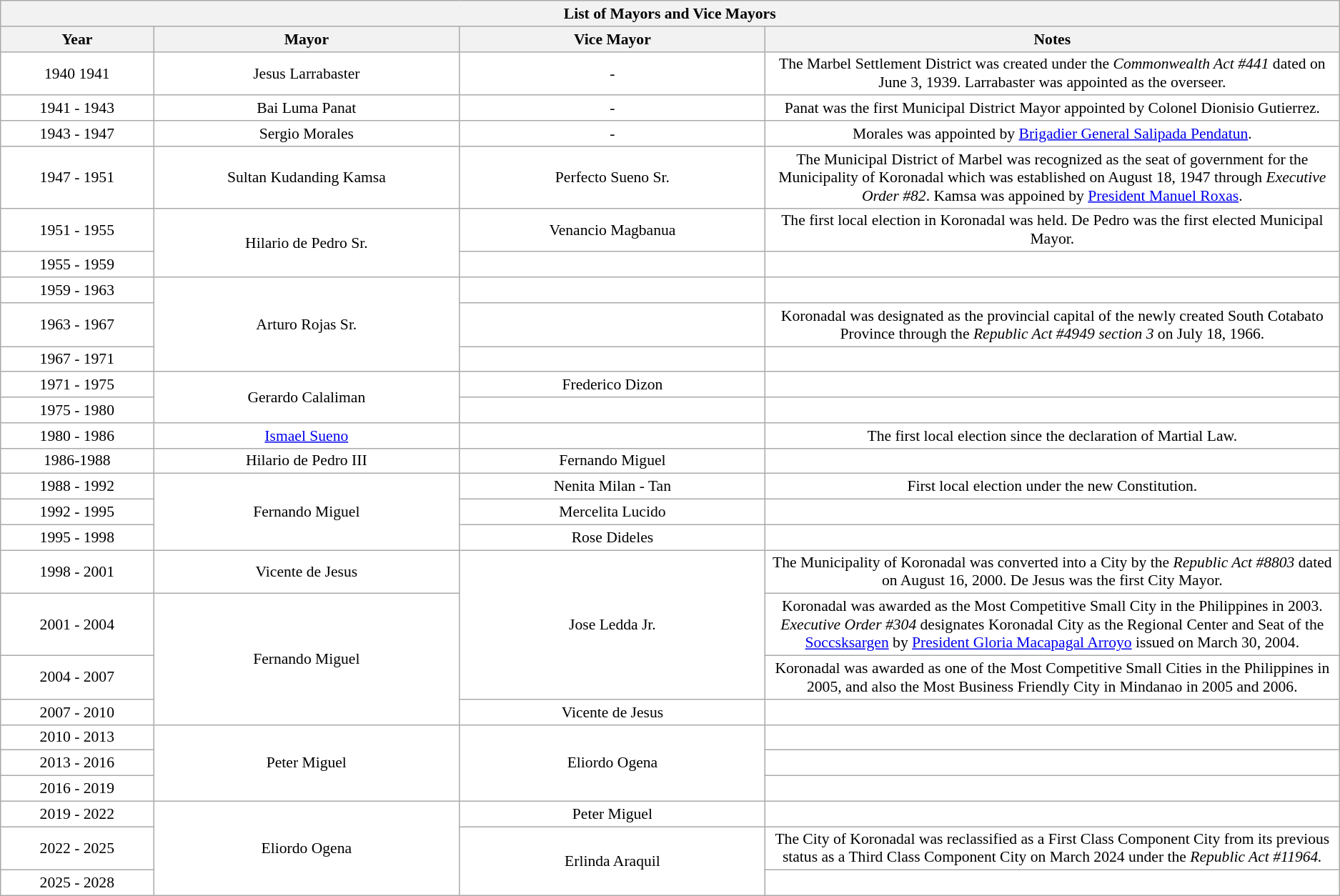<table class="wikitable" style="background: white; font-size: 90%;">
<tr>
<th colspan="4">List of Mayors and Vice Mayors</th>
</tr>
<tr>
<th width="4%" bgcolor="#DFCCF1">Year</th>
<th width="8%" bgcolor="#DFCCF1">Mayor</th>
<th width="8%" bgcolor="#DFCCF1">Vice Mayor</th>
<th width="15%" bgcolor="#DFCCF1">Notes</th>
</tr>
<tr>
<td align="center">1940 1941</td>
<td align="center">Jesus Larrabaster</td>
<td align="center">-</td>
<td align="center">The Marbel Settlement District was created under the <em>Commonwealth Act #441</em> dated on June 3, 1939. Larrabaster was appointed as the overseer.</td>
</tr>
<tr>
<td align="center">1941 - 1943</td>
<td align="center">Bai Luma Panat</td>
<td align="center">-</td>
<td align="center">Panat was the first Municipal District Mayor appointed by Colonel Dionisio Gutierrez.</td>
</tr>
<tr>
<td align="center">1943 - 1947</td>
<td align="center">Sergio Morales</td>
<td align="center">-</td>
<td align="center">Morales was appointed by <a href='#'>Brigadier General Salipada Pendatun</a>.</td>
</tr>
<tr>
<td align="center">1947 - 1951</td>
<td align="center">Sultan Kudanding Kamsa</td>
<td align="center">Perfecto Sueno Sr.</td>
<td align="center">The Municipal District of Marbel was recognized as the seat of government for the Municipality of Koronadal which was established on August 18, 1947 through <em>Executive Order #82</em>. Kamsa was appoined by <a href='#'>President Manuel Roxas</a>.</td>
</tr>
<tr>
<td align="center">1951 - 1955</td>
<td rowspan="2" align="center">Hilario de Pedro Sr.</td>
<td align="center">Venancio Magbanua</td>
<td align="center">The first local election in Koronadal was held. De Pedro was the first elected Municipal Mayor.</td>
</tr>
<tr>
<td align="center">1955 - 1959</td>
<td align="center"></td>
<td align="center"></td>
</tr>
<tr>
<td align="center">1959 - 1963</td>
<td rowspan="3" align="center">Arturo Rojas Sr.</td>
<td align="center"></td>
<td align="center"></td>
</tr>
<tr>
<td align="center">1963 - 1967</td>
<td align="center"></td>
<td align="center">Koronadal was designated as the provincial capital of the newly created South Cotabato Province through the <em>Republic Act #4949 section 3</em> on July 18, 1966.</td>
</tr>
<tr>
<td align="center">1967 - 1971</td>
<td align="center"></td>
<td align="center"></td>
</tr>
<tr>
<td align="center">1971 - 1975</td>
<td rowspan="2" align="center">Gerardo Calaliman</td>
<td align="center">Frederico Dizon</td>
<td align="center"></td>
</tr>
<tr>
<td align="center">1975 - 1980</td>
<td align="center"></td>
<td align="center"></td>
</tr>
<tr>
<td align="center">1980 - 1986</td>
<td align="center"><a href='#'>Ismael Sueno</a></td>
<td align="center"></td>
<td align="center">The first local election since the declaration of Martial Law.</td>
</tr>
<tr>
<td align="center">1986-1988</td>
<td align="center">Hilario de Pedro III</td>
<td align="center">Fernando Miguel</td>
<td align="center"></td>
</tr>
<tr>
<td align="center">1988 - 1992</td>
<td rowspan="3" align="center">Fernando Miguel</td>
<td align="center">Nenita Milan - Tan</td>
<td align="center">First local election under the new Constitution.</td>
</tr>
<tr>
<td align="center">1992 - 1995</td>
<td align="center">Mercelita Lucido</td>
<td align="center"></td>
</tr>
<tr>
<td align="center">1995 - 1998</td>
<td align="center">Rose Dideles</td>
<td align="center"></td>
</tr>
<tr>
<td align="center">1998 - 2001</td>
<td align="center">Vicente de Jesus</td>
<td rowspan="3" align="center">Jose Ledda Jr.</td>
<td align="center">The Municipality of Koronadal was converted into a City by the <em>Republic Act #8803</em> dated on August 16, 2000. De Jesus was the first City Mayor.</td>
</tr>
<tr>
<td align="center">2001 - 2004</td>
<td rowspan="3" align="center">Fernando Miguel</td>
<td align="center">Koronadal was awarded as the Most Competitive Small City in the Philippines in 2003. <em>Executive Order</em> <em>#304</em> designates Koronadal City as the Regional Center and Seat of the <a href='#'>Soccsksargen</a> by <a href='#'>President Gloria Macapagal Arroyo</a> issued on March 30, 2004.</td>
</tr>
<tr>
<td align="center">2004 - 2007</td>
<td align="center">Koronadal was awarded as one of the Most Competitive Small Cities in the Philippines in 2005, and also the Most Business Friendly City in Mindanao in 2005 and 2006.</td>
</tr>
<tr>
<td align="center">2007 - 2010</td>
<td align="center">Vicente de Jesus</td>
<td align="center"></td>
</tr>
<tr>
<td align="center">2010 - 2013</td>
<td rowspan="3" align="center">Peter Miguel</td>
<td rowspan="3" align="center">Eliordo Ogena</td>
<td align="center"></td>
</tr>
<tr>
<td align="center">2013 - 2016</td>
<td align="center"></td>
</tr>
<tr>
<td align="center">2016 - 2019</td>
<td align="center"></td>
</tr>
<tr>
<td align="center">2019 - 2022</td>
<td rowspan="3" align="center">Eliordo Ogena</td>
<td align="center">Peter Miguel</td>
<td align="center"></td>
</tr>
<tr>
<td align="center">2022 - 2025</td>
<td rowspan="2" align="center">Erlinda Araquil</td>
<td align="center">The City of Koronadal was reclassified as a First Class Component City from its previous status as a Third Class Component City on March 2024 under the <em>Republic Act #11964.</em></td>
</tr>
<tr>
<td align="center">2025 - 2028</td>
<td align="center"></td>
</tr>
</table>
